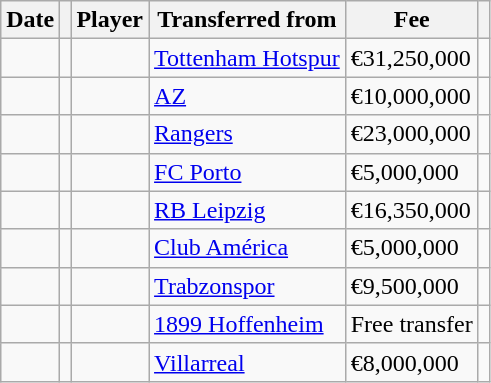<table class="wikitable">
<tr>
<th>Date</th>
<th></th>
<th>Player</th>
<th>Transferred from</th>
<th>Fee</th>
<th></th>
</tr>
<tr>
<td align=center></td>
<td align=center></td>
<td></td>
<td> <a href='#'>Tottenham Hotspur</a></td>
<td>€31,250,000</td>
<td></td>
</tr>
<tr>
<td align=center></td>
<td align=center></td>
<td></td>
<td> <a href='#'>AZ</a></td>
<td>€10,000,000</td>
<td></td>
</tr>
<tr>
<td align=center></td>
<td align=center></td>
<td></td>
<td> <a href='#'>Rangers</a></td>
<td>€23,000,000</td>
<td></td>
</tr>
<tr>
<td align=center></td>
<td align=center></td>
<td></td>
<td> <a href='#'>FC Porto</a></td>
<td>€5,000,000</td>
<td></td>
</tr>
<tr>
<td align=center></td>
<td align=center></td>
<td></td>
<td> <a href='#'>RB Leipzig</a></td>
<td>€16,350,000</td>
<td></td>
</tr>
<tr>
<td align=center></td>
<td align=center></td>
<td></td>
<td> <a href='#'>Club América</a></td>
<td>€5,000,000</td>
<td></td>
</tr>
<tr>
<td align=center></td>
<td align=center></td>
<td></td>
<td> <a href='#'>Trabzonspor</a></td>
<td>€9,500,000</td>
<td></td>
</tr>
<tr>
<td align=center></td>
<td align=center></td>
<td></td>
<td> <a href='#'>1899 Hoffenheim</a></td>
<td>Free transfer</td>
<td></td>
</tr>
<tr>
<td align=center></td>
<td align=center></td>
<td></td>
<td> <a href='#'>Villarreal</a></td>
<td>€8,000,000</td>
<td></td>
</tr>
</table>
